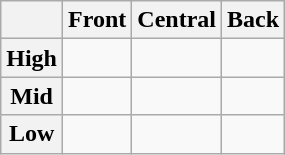<table class="wikitable" style="text-align:center;">
<tr>
<th></th>
<th>Front</th>
<th>Central</th>
<th>Back</th>
</tr>
<tr>
<th>High</th>
<td> </td>
<td> </td>
<td> </td>
</tr>
<tr>
<th>Mid</th>
<td> </td>
<td></td>
<td> </td>
</tr>
<tr>
<th>Low</th>
<td></td>
<td> </td>
<td></td>
</tr>
</table>
